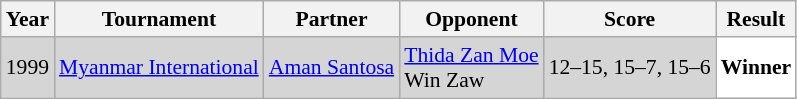<table class="sortable wikitable" style="font-size: 90%;">
<tr>
<th>Year</th>
<th>Tournament</th>
<th>Partner</th>
<th>Opponent</th>
<th>Score</th>
<th>Result</th>
</tr>
<tr style="background:#D5D5D5">
<td align="center">1999</td>
<td align="left"><a href='#'>Myanmar International</a></td>
<td align="left"> <a href='#'>Aman Santosa</a></td>
<td align="left"> <a href='#'>Thida Zan Moe</a><br> Win Zaw</td>
<td align="left">12–15, 15–7, 15–6</td>
<td style="text-align:left; background:white"> <strong>Winner</strong></td>
</tr>
</table>
